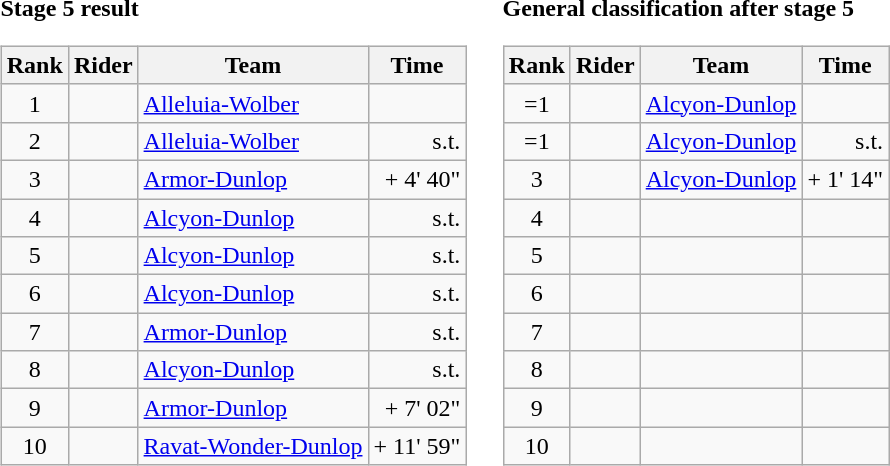<table>
<tr>
<td><strong>Stage 5 result</strong><br><table class="wikitable">
<tr>
<th scope="col">Rank</th>
<th scope="col">Rider</th>
<th scope="col">Team</th>
<th scope="col">Time</th>
</tr>
<tr>
<td style="text-align:center;">1</td>
<td></td>
<td><a href='#'>Alleluia-Wolber</a></td>
<td style="text-align:right;"></td>
</tr>
<tr>
<td style="text-align:center;">2</td>
<td></td>
<td><a href='#'>Alleluia-Wolber</a></td>
<td style="text-align:right;">s.t.</td>
</tr>
<tr>
<td style="text-align:center;">3</td>
<td></td>
<td><a href='#'>Armor-Dunlop</a></td>
<td style="text-align:right;">+ 4' 40"</td>
</tr>
<tr>
<td style="text-align:center;">4</td>
<td></td>
<td><a href='#'>Alcyon-Dunlop</a></td>
<td style="text-align:right;">s.t.</td>
</tr>
<tr>
<td style="text-align:center;">5</td>
<td></td>
<td><a href='#'>Alcyon-Dunlop</a></td>
<td style="text-align:right;">s.t.</td>
</tr>
<tr>
<td style="text-align:center;">6</td>
<td></td>
<td><a href='#'>Alcyon-Dunlop</a></td>
<td style="text-align:right;">s.t.</td>
</tr>
<tr>
<td style="text-align:center;">7</td>
<td></td>
<td><a href='#'>Armor-Dunlop</a></td>
<td style="text-align:right;">s.t.</td>
</tr>
<tr>
<td style="text-align:center;">8</td>
<td></td>
<td><a href='#'>Alcyon-Dunlop</a></td>
<td style="text-align:right;">s.t.</td>
</tr>
<tr>
<td style="text-align:center;">9</td>
<td></td>
<td><a href='#'>Armor-Dunlop</a></td>
<td style="text-align:right;">+ 7' 02"</td>
</tr>
<tr>
<td style="text-align:center;">10</td>
<td></td>
<td><a href='#'>Ravat-Wonder-Dunlop</a></td>
<td style="text-align:right;">+ 11' 59"</td>
</tr>
</table>
</td>
<td></td>
<td><strong>General classification after stage 5</strong><br><table class="wikitable">
<tr>
<th scope="col">Rank</th>
<th scope="col">Rider</th>
<th scope="col">Team</th>
<th scope="col">Time</th>
</tr>
<tr>
<td style="text-align:center;">=1</td>
<td></td>
<td><a href='#'>Alcyon-Dunlop</a></td>
<td style="text-align:right;"></td>
</tr>
<tr>
<td style="text-align:center;">=1</td>
<td></td>
<td><a href='#'>Alcyon-Dunlop</a></td>
<td style="text-align:right;">s.t.</td>
</tr>
<tr>
<td style="text-align:center;">3</td>
<td></td>
<td><a href='#'>Alcyon-Dunlop</a></td>
<td style="text-align:right;">+ 1' 14"</td>
</tr>
<tr>
<td style="text-align:center;">4</td>
<td></td>
<td></td>
<td></td>
</tr>
<tr>
<td style="text-align:center;">5</td>
<td></td>
<td></td>
<td></td>
</tr>
<tr>
<td style="text-align:center;">6</td>
<td></td>
<td></td>
<td></td>
</tr>
<tr>
<td style="text-align:center;">7</td>
<td></td>
<td></td>
<td></td>
</tr>
<tr>
<td style="text-align:center;">8</td>
<td></td>
<td></td>
<td></td>
</tr>
<tr>
<td style="text-align:center;">9</td>
<td></td>
<td></td>
<td></td>
</tr>
<tr>
<td style="text-align:center;">10</td>
<td></td>
<td></td>
<td></td>
</tr>
</table>
</td>
</tr>
</table>
